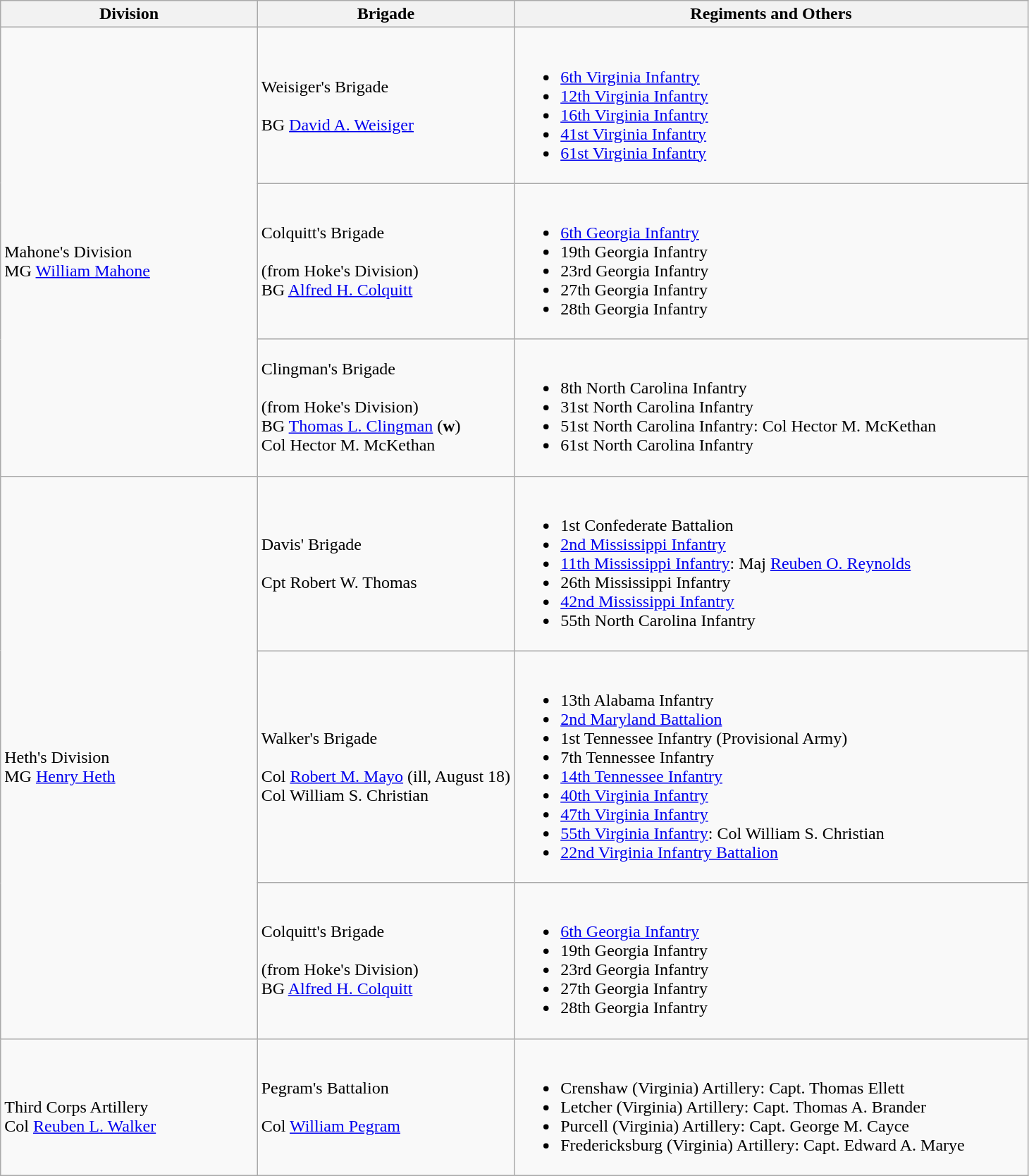<table class="wikitable">
<tr>
<th style="width:25%;">Division</th>
<th style="width:25%;">Brigade</th>
<th>Regiments and Others</th>
</tr>
<tr>
<td rowspan=3><br>Mahone's Division
<br>
MG <a href='#'>William Mahone</a></td>
<td>Weisiger's Brigade<br><br>
BG <a href='#'>David A. Weisiger</a></td>
<td><br><ul><li><a href='#'>6th Virginia Infantry</a></li><li><a href='#'>12th Virginia Infantry</a></li><li><a href='#'>16th Virginia Infantry</a></li><li><a href='#'>41st Virginia Infantry</a></li><li><a href='#'>61st Virginia Infantry</a></li></ul></td>
</tr>
<tr>
<td>Colquitt's Brigade<br><br>(from Hoke's Division)
<br>
BG <a href='#'>Alfred H. Colquitt</a></td>
<td><br><ul><li><a href='#'>6th Georgia Infantry</a></li><li>19th Georgia Infantry</li><li>23rd Georgia Infantry</li><li>27th Georgia Infantry</li><li>28th Georgia Infantry</li></ul></td>
</tr>
<tr>
<td>Clingman's Brigade<br><br>(from Hoke's Division)
<br>
BG <a href='#'>Thomas L. Clingman</a> (<strong>w</strong>)
<br>
Col Hector M. McKethan</td>
<td><br><ul><li>8th North Carolina Infantry</li><li>31st North Carolina Infantry</li><li>51st North Carolina Infantry: Col Hector M. McKethan</li><li>61st North Carolina Infantry</li></ul></td>
</tr>
<tr>
<td rowspan=3><br>Heth's Division
<br>
MG <a href='#'>Henry Heth</a></td>
<td>Davis' Brigade<br><br>
Cpt Robert W. Thomas</td>
<td><br><ul><li>1st Confederate Battalion</li><li><a href='#'>2nd Mississippi Infantry</a></li><li><a href='#'>11th Mississippi Infantry</a>: Maj <a href='#'>Reuben O. Reynolds</a></li><li>26th Mississippi Infantry</li><li><a href='#'>42nd Mississippi Infantry</a></li><li>55th North Carolina Infantry</li></ul></td>
</tr>
<tr>
<td>Walker's Brigade<br><br>
Col <a href='#'>Robert M. Mayo</a> (ill, August 18)
<br>
Col William S. Christian</td>
<td><br><ul><li>13th Alabama Infantry</li><li><a href='#'>2nd Maryland Battalion</a></li><li>1st Tennessee Infantry (Provisional Army)</li><li>7th Tennessee Infantry</li><li><a href='#'>14th Tennessee Infantry</a></li><li><a href='#'>40th Virginia Infantry</a></li><li><a href='#'>47th Virginia Infantry</a></li><li><a href='#'>55th Virginia Infantry</a>: Col William S. Christian</li><li><a href='#'>22nd Virginia Infantry Battalion</a></li></ul></td>
</tr>
<tr>
<td>Colquitt's Brigade<br><br>(from Hoke's Division)
<br>
BG <a href='#'>Alfred H. Colquitt</a></td>
<td><br><ul><li><a href='#'>6th Georgia Infantry</a></li><li>19th Georgia Infantry</li><li>23rd Georgia Infantry</li><li>27th Georgia Infantry</li><li>28th Georgia Infantry</li></ul></td>
</tr>
<tr>
<td rowspan=1><br>Third Corps Artillery
<br>
Col <a href='#'>Reuben L. Walker</a></td>
<td>Pegram's Battalion<br><br>
Col <a href='#'>William Pegram</a></td>
<td><br><ul><li>Crenshaw (Virginia) Artillery: Capt. Thomas Ellett</li><li>Letcher (Virginia) Artillery: Capt. Thomas A. Brander</li><li>Purcell (Virginia) Artillery: Capt. George M. Cayce</li><li>Fredericksburg (Virginia) Artillery: Capt. Edward A. Marye</li></ul></td>
</tr>
</table>
